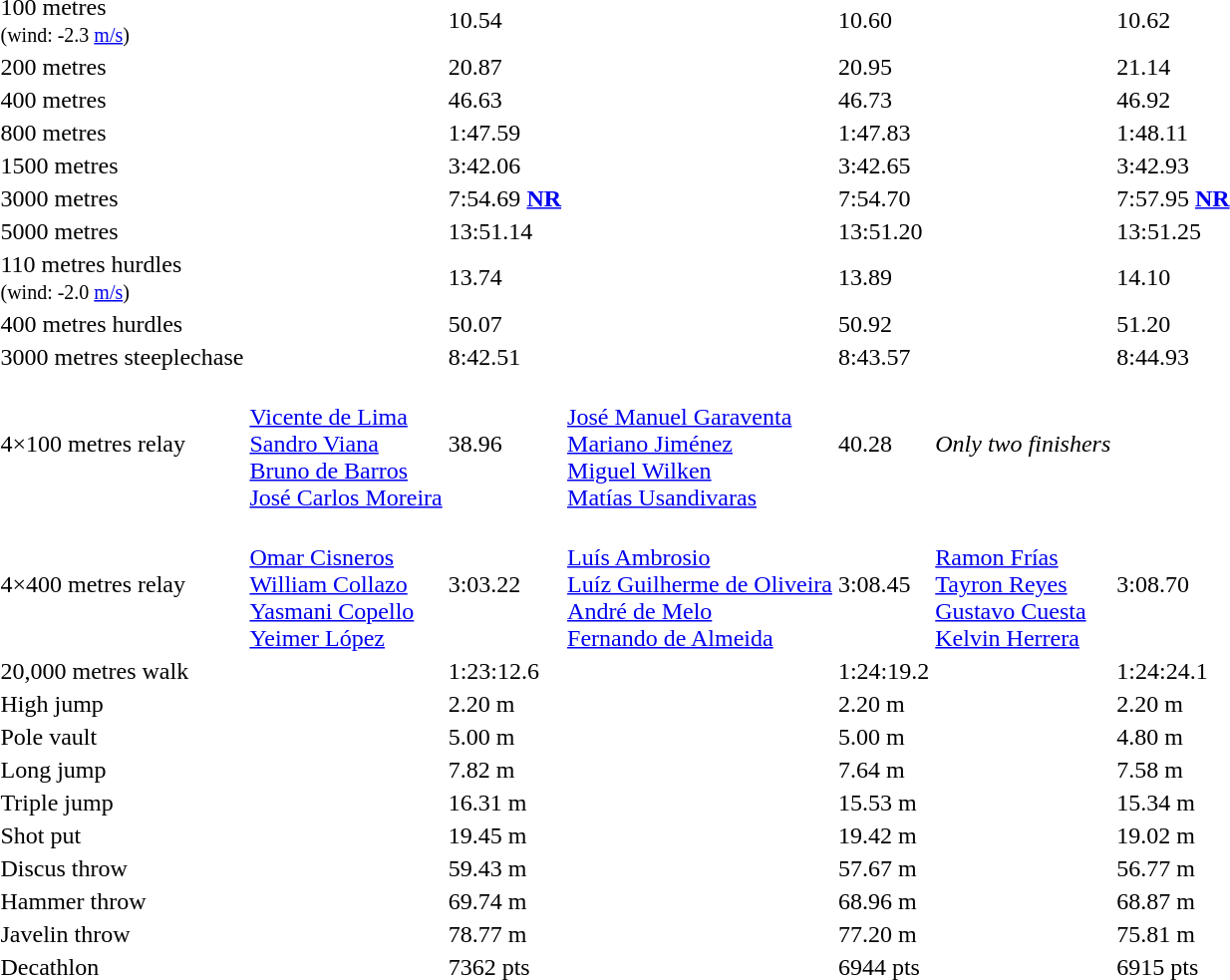<table>
<tr>
<td>100 metres<br><small>(wind: -2.3 <a href='#'>m/s</a>)</small></td>
<td></td>
<td>10.54</td>
<td></td>
<td>10.60</td>
<td></td>
<td>10.62</td>
</tr>
<tr>
<td>200 metres</td>
<td></td>
<td>20.87</td>
<td></td>
<td>20.95</td>
<td></td>
<td>21.14</td>
</tr>
<tr>
<td>400 metres</td>
<td></td>
<td>46.63</td>
<td></td>
<td>46.73</td>
<td></td>
<td>46.92</td>
</tr>
<tr>
<td>800 metres</td>
<td></td>
<td>1:47.59</td>
<td></td>
<td>1:47.83</td>
<td></td>
<td>1:48.11</td>
</tr>
<tr>
<td>1500 metres</td>
<td></td>
<td>3:42.06</td>
<td></td>
<td>3:42.65</td>
<td></td>
<td>3:42.93</td>
</tr>
<tr>
<td>3000 metres</td>
<td></td>
<td>7:54.69 <strong><a href='#'>NR</a></strong></td>
<td></td>
<td>7:54.70</td>
<td></td>
<td>7:57.95 <strong><a href='#'>NR</a></strong></td>
</tr>
<tr>
<td>5000 metres</td>
<td></td>
<td>13:51.14</td>
<td></td>
<td>13:51.20</td>
<td></td>
<td>13:51.25</td>
</tr>
<tr>
<td>110 metres hurdles<br><small>(wind: -2.0 <a href='#'>m/s</a>)</small></td>
<td></td>
<td>13.74</td>
<td></td>
<td>13.89</td>
<td></td>
<td>14.10</td>
</tr>
<tr>
<td>400 metres hurdles</td>
<td></td>
<td>50.07</td>
<td></td>
<td>50.92</td>
<td></td>
<td>51.20</td>
</tr>
<tr>
<td>3000 metres steeplechase</td>
<td></td>
<td>8:42.51</td>
<td></td>
<td>8:43.57</td>
<td></td>
<td>8:44.93</td>
</tr>
<tr>
<td>4×100 metres relay</td>
<td><br><a href='#'>Vicente de Lima</a><br><a href='#'>Sandro Viana</a><br><a href='#'>Bruno de Barros</a><br><a href='#'>José Carlos Moreira</a></td>
<td>38.96</td>
<td><br><a href='#'>José Manuel Garaventa</a><br><a href='#'>Mariano Jiménez</a><br><a href='#'>Miguel Wilken</a><br><a href='#'>Matías Usandivaras</a></td>
<td>40.28</td>
<td><em>Only two finishers</em></td>
</tr>
<tr>
<td>4×400 metres relay</td>
<td><br><a href='#'>Omar Cisneros</a><br><a href='#'>William Collazo</a><br><a href='#'>Yasmani Copello</a><br><a href='#'>Yeimer López</a></td>
<td>3:03.22</td>
<td><br><a href='#'>Luís Ambrosio</a><br><a href='#'>Luíz Guilherme de Oliveira</a><br><a href='#'>André de Melo</a><br><a href='#'>Fernando de Almeida</a></td>
<td>3:08.45</td>
<td><br><a href='#'>Ramon Frías</a><br><a href='#'>Tayron Reyes</a><br><a href='#'>Gustavo Cuesta</a><br><a href='#'>Kelvin Herrera</a></td>
<td>3:08.70</td>
</tr>
<tr>
<td>20,000 metres walk</td>
<td></td>
<td>1:23:12.6</td>
<td></td>
<td>1:24:19.2</td>
<td></td>
<td>1:24:24.1</td>
</tr>
<tr>
<td>High jump</td>
<td></td>
<td>2.20 m</td>
<td></td>
<td>2.20 m</td>
<td></td>
<td>2.20 m</td>
</tr>
<tr>
<td>Pole vault</td>
<td></td>
<td>5.00 m</td>
<td></td>
<td>5.00 m</td>
<td></td>
<td>4.80 m</td>
</tr>
<tr>
<td>Long jump</td>
<td></td>
<td>7.82 m</td>
<td></td>
<td>7.64 m</td>
<td></td>
<td>7.58 m</td>
</tr>
<tr>
<td>Triple jump</td>
<td></td>
<td>16.31 m</td>
<td></td>
<td>15.53 m</td>
<td></td>
<td>15.34 m</td>
</tr>
<tr>
<td>Shot put</td>
<td></td>
<td>19.45 m</td>
<td></td>
<td>19.42 m</td>
<td></td>
<td>19.02 m</td>
</tr>
<tr>
<td>Discus throw</td>
<td></td>
<td>59.43 m</td>
<td></td>
<td>57.67 m</td>
<td></td>
<td>56.77 m</td>
</tr>
<tr>
<td>Hammer throw</td>
<td></td>
<td>69.74 m</td>
<td></td>
<td>68.96 m</td>
<td></td>
<td>68.87 m</td>
</tr>
<tr>
<td>Javelin throw</td>
<td></td>
<td>78.77 m</td>
<td></td>
<td>77.20 m</td>
<td></td>
<td>75.81 m</td>
</tr>
<tr>
<td>Decathlon</td>
<td></td>
<td>7362 pts</td>
<td></td>
<td>6944 pts</td>
<td></td>
<td>6915 pts</td>
</tr>
</table>
